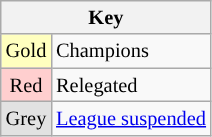<table class="wikitable" style="font-size:85%">
<tr>
<th colspan=2>Key</th>
</tr>
<tr>
<td bgcolor="#ffffbf" style="text-align: center;">Gold</td>
<td>Champions</td>
</tr>
<tr>
<td bgcolor="#ffcfcf" style="text-align: center;">Red</td>
<td>Relegated</td>
</tr>
<tr>
<td bgcolor="#e2e2e2" style="text-align: center;">Grey</td>
<td><a href='#'>League suspended</a></td>
</tr>
</table>
